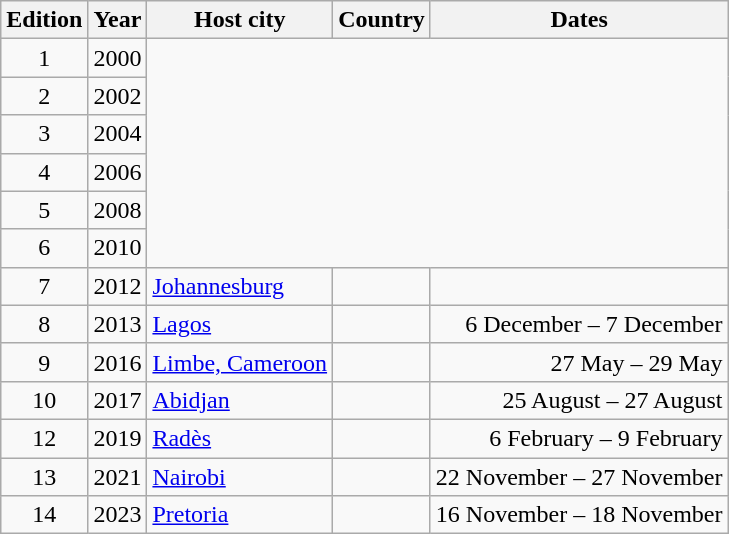<table class="wikitable">
<tr>
<th>Edition</th>
<th>Year</th>
<th>Host city</th>
<th>Country</th>
<th>Dates</th>
</tr>
<tr>
<td align=center>1</td>
<td align=center>2000</td>
</tr>
<tr>
<td align=center>2</td>
<td align=center>2002</td>
</tr>
<tr>
<td align=center>3</td>
<td align=center>2004</td>
</tr>
<tr>
<td align=center>4</td>
<td align=center>2006</td>
</tr>
<tr>
<td align=center>5</td>
<td align=center>2008</td>
</tr>
<tr>
<td align=center>6</td>
<td align=center>2010</td>
</tr>
<tr>
<td align=center>7</td>
<td align=center>2012</td>
<td><a href='#'>Johannesburg</a></td>
<td></td>
<td align="right"></td>
</tr>
<tr>
<td align=center>8</td>
<td align=center>2013</td>
<td><a href='#'>Lagos</a></td>
<td></td>
<td align="right">6 December – 7 December </td>
</tr>
<tr>
<td align=center>9</td>
<td align=center>2016</td>
<td><a href='#'>Limbe, Cameroon</a></td>
<td></td>
<td align="right">27 May – 29 May </td>
</tr>
<tr>
<td align=center>10</td>
<td align=center>2017</td>
<td><a href='#'>Abidjan</a></td>
<td></td>
<td align="right">25 August – 27 August </td>
</tr>
<tr>
<td align=center>12</td>
<td align=center>2019</td>
<td><a href='#'>Radès</a></td>
<td></td>
<td align="right">6 February – 9 February </td>
</tr>
<tr>
<td align=center>13</td>
<td align=center>2021</td>
<td><a href='#'>Nairobi</a></td>
<td></td>
<td align="right">22 November – 27 November        </td>
</tr>
<tr>
<td align=center>14</td>
<td align=center>2023</td>
<td><a href='#'>Pretoria</a></td>
<td></td>
<td align="right">16 November – 18 November</td>
</tr>
</table>
